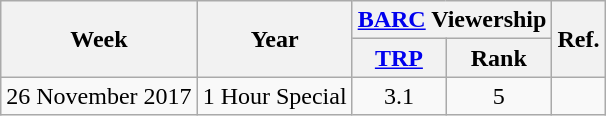<table class="wikitable" style="text-align:center">
<tr>
<th rowspan="2">Week</th>
<th rowspan="2">Year</th>
<th colspan="2"><a href='#'>BARC</a> Viewership</th>
<th rowspan="2">Ref.</th>
</tr>
<tr>
<th><a href='#'>TRP</a></th>
<th>Rank</th>
</tr>
<tr>
<td>26 November 2017</td>
<td>1 Hour Special</td>
<td>3.1</td>
<td>5</td>
<td></td>
</tr>
</table>
